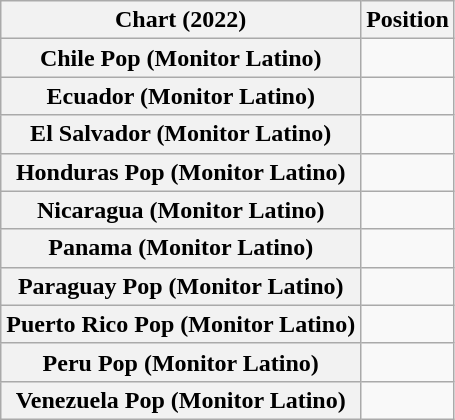<table class="wikitable plainrowheaders sortable" style="text-align:center">
<tr>
<th scope="col">Chart (2022)</th>
<th scope="col">Position</th>
</tr>
<tr>
<th scope="row">Chile Pop (Monitor Latino)</th>
<td></td>
</tr>
<tr>
<th scope="row">Ecuador (Monitor Latino)</th>
<td></td>
</tr>
<tr>
<th scope="row">El Salvador (Monitor Latino)</th>
<td></td>
</tr>
<tr>
<th scope="row">Honduras Pop (Monitor Latino)</th>
<td></td>
</tr>
<tr>
<th scope="row">Nicaragua (Monitor Latino)</th>
<td></td>
</tr>
<tr>
<th scope="row">Panama (Monitor Latino)</th>
<td></td>
</tr>
<tr>
<th scope="row">Paraguay Pop (Monitor Latino)</th>
<td></td>
</tr>
<tr>
<th scope="row">Puerto Rico Pop (Monitor Latino)</th>
<td></td>
</tr>
<tr>
<th scope="row">Peru Pop (Monitor Latino)</th>
<td></td>
</tr>
<tr>
<th scope="row">Venezuela Pop (Monitor Latino)</th>
<td></td>
</tr>
</table>
